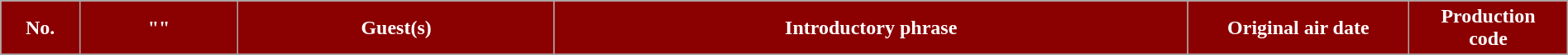<table class="wikitable plainrowheaders" style="width:100%; margin:auto;">
<tr>
<th style="background-color: #8B0000; color:#ffffff" width=5%><abbr>No.</abbr></th>
<th style="background-color: #8B0000; color:#ffffff" width=10%>"<a href='#'></a>"</th>
<th style="background-color: #8B0000; color:#ffffff" width=20%>Guest(s)</th>
<th style="background-color: #8B0000; color:#ffffff" width=40%>Introductory phrase</th>
<th style="background-color: #8B0000; color:#ffffff" width=14%>Original air date</th>
<th style="background-color: #8B0000; color:#ffffff" width=10%>Production <br> code</th>
</tr>
<tr>
</tr>
</table>
